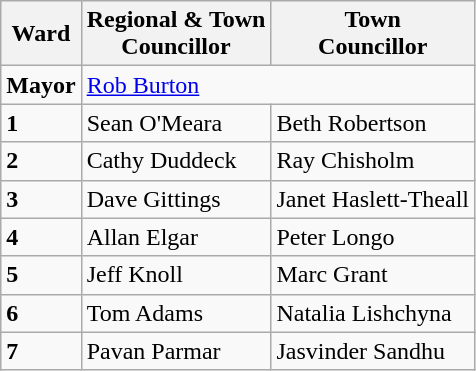<table class="wikitable">
<tr>
<th>Ward</th>
<th>Regional & Town<br>Councillor</th>
<th>Town<br>Councillor</th>
</tr>
<tr>
<td><strong>Mayor</strong></td>
<td colspan=3><a href='#'>Rob Burton</a></td>
</tr>
<tr>
<td><strong>1</strong></td>
<td>Sean O'Meara</td>
<td>Beth Robertson</td>
</tr>
<tr>
<td><strong>2</strong></td>
<td>Cathy Duddeck</td>
<td>Ray Chisholm</td>
</tr>
<tr>
<td><strong>3</strong></td>
<td>Dave Gittings</td>
<td>Janet Haslett-Theall</td>
</tr>
<tr>
<td><strong>4</strong></td>
<td>Allan Elgar</td>
<td>Peter Longo</td>
</tr>
<tr>
<td><strong>5</strong></td>
<td>Jeff Knoll</td>
<td>Marc Grant</td>
</tr>
<tr>
<td><strong>6</strong></td>
<td>Tom Adams</td>
<td>Natalia Lishchyna</td>
</tr>
<tr>
<td><strong>7</strong></td>
<td>Pavan Parmar</td>
<td>Jasvinder Sandhu</td>
</tr>
</table>
